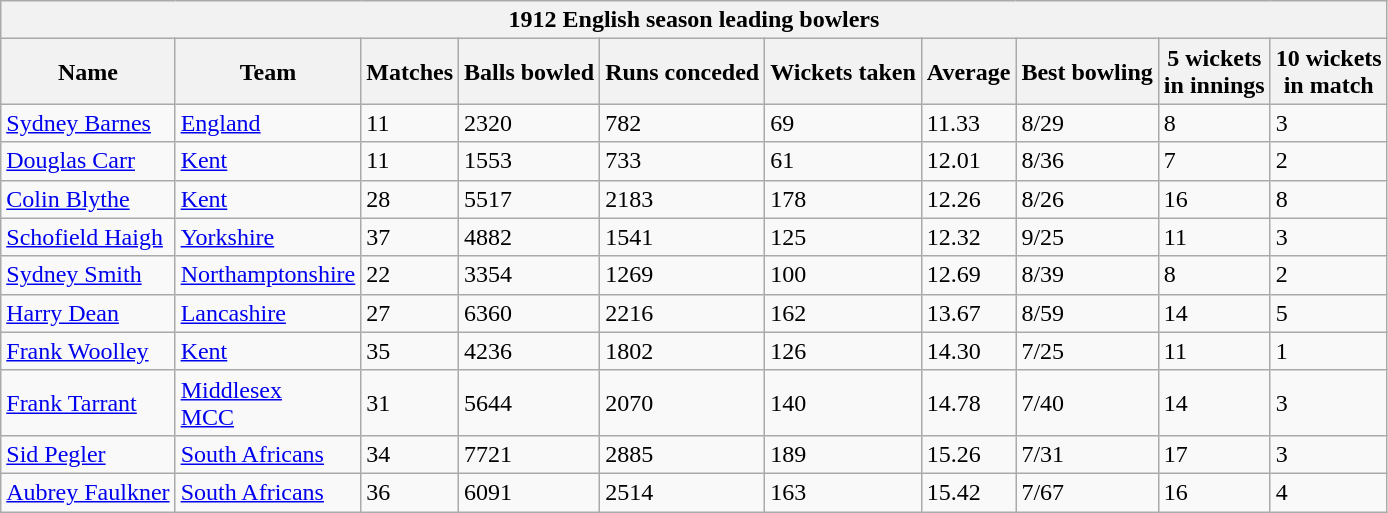<table class="wikitable">
<tr>
<th colspan="10" bgcolor="#efefef">1912 English season leading bowlers</th>
</tr>
<tr bgcolor="#efefef">
<th>Name</th>
<th>Team</th>
<th>Matches</th>
<th>Balls bowled</th>
<th>Runs conceded</th>
<th>Wickets taken</th>
<th>Average</th>
<th>Best bowling</th>
<th>5 wickets<br>in innings</th>
<th>10 wickets<br>in match</th>
</tr>
<tr>
<td><a href='#'>Sydney Barnes</a></td>
<td><a href='#'>England</a></td>
<td>11</td>
<td>2320</td>
<td>782</td>
<td>69</td>
<td>11.33</td>
<td>8/29</td>
<td>8</td>
<td>3</td>
</tr>
<tr>
<td><a href='#'>Douglas Carr</a></td>
<td><a href='#'>Kent</a></td>
<td>11</td>
<td>1553</td>
<td>733</td>
<td>61</td>
<td>12.01</td>
<td>8/36</td>
<td>7</td>
<td>2</td>
</tr>
<tr>
<td><a href='#'>Colin Blythe</a></td>
<td><a href='#'>Kent</a></td>
<td>28</td>
<td>5517</td>
<td>2183</td>
<td>178</td>
<td>12.26</td>
<td>8/26</td>
<td>16</td>
<td>8</td>
</tr>
<tr>
<td><a href='#'>Schofield Haigh</a></td>
<td><a href='#'>Yorkshire</a></td>
<td>37</td>
<td>4882</td>
<td>1541</td>
<td>125</td>
<td>12.32</td>
<td>9/25</td>
<td>11</td>
<td>3</td>
</tr>
<tr>
<td><a href='#'>Sydney Smith</a></td>
<td><a href='#'>Northamptonshire</a></td>
<td>22</td>
<td>3354</td>
<td>1269</td>
<td>100</td>
<td>12.69</td>
<td>8/39</td>
<td>8</td>
<td>2</td>
</tr>
<tr>
<td><a href='#'>Harry Dean</a></td>
<td><a href='#'>Lancashire</a></td>
<td>27</td>
<td>6360</td>
<td>2216</td>
<td>162</td>
<td>13.67</td>
<td>8/59</td>
<td>14</td>
<td>5</td>
</tr>
<tr>
<td><a href='#'>Frank Woolley</a></td>
<td><a href='#'>Kent</a></td>
<td>35</td>
<td>4236</td>
<td>1802</td>
<td>126</td>
<td>14.30</td>
<td>7/25</td>
<td>11</td>
<td>1</td>
</tr>
<tr>
<td><a href='#'>Frank Tarrant</a></td>
<td><a href='#'>Middlesex</a><br><a href='#'>MCC</a></td>
<td>31</td>
<td>5644</td>
<td>2070</td>
<td>140</td>
<td>14.78</td>
<td>7/40</td>
<td>14</td>
<td>3</td>
</tr>
<tr>
<td><a href='#'>Sid Pegler</a></td>
<td><a href='#'>South Africans</a></td>
<td>34</td>
<td>7721</td>
<td>2885</td>
<td>189</td>
<td>15.26</td>
<td>7/31</td>
<td>17</td>
<td>3</td>
</tr>
<tr>
<td><a href='#'>Aubrey Faulkner</a></td>
<td><a href='#'>South Africans</a></td>
<td>36</td>
<td>6091</td>
<td>2514</td>
<td>163</td>
<td>15.42</td>
<td>7/67</td>
<td>16</td>
<td>4</td>
</tr>
</table>
